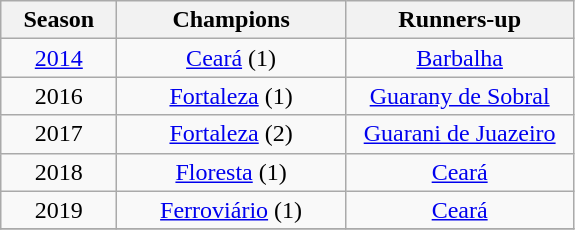<table class="wikitable" style="text-align:center; margin-left:1em;">
<tr>
<th style="width:70px">Season</th>
<th style="width:145px">Champions</th>
<th style="width:145px">Runners-up</th>
</tr>
<tr>
<td><a href='#'>2014</a></td>
<td><a href='#'>Ceará</a> (1)</td>
<td><a href='#'>Barbalha</a></td>
</tr>
<tr>
<td>2016</td>
<td><a href='#'>Fortaleza</a> (1)</td>
<td><a href='#'>Guarany de Sobral</a></td>
</tr>
<tr>
<td>2017</td>
<td><a href='#'>Fortaleza</a> (2)</td>
<td><a href='#'>Guarani de Juazeiro</a></td>
</tr>
<tr>
<td>2018</td>
<td><a href='#'>Floresta</a> (1)</td>
<td><a href='#'>Ceará</a></td>
</tr>
<tr>
<td>2019</td>
<td><a href='#'>Ferroviário</a> (1)</td>
<td><a href='#'>Ceará</a></td>
</tr>
<tr>
</tr>
</table>
